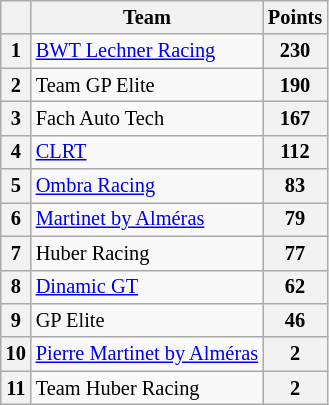<table class="wikitable" style="font-size: 85%; text-align:center">
<tr valign="top">
<th valign="middle"></th>
<th valign="middle">Team</th>
<th valign="middle">Points</th>
</tr>
<tr>
<th>1</th>
<td align="left"> <a href='#'>BWT Lechner Racing</a></td>
<th>230</th>
</tr>
<tr>
<th>2</th>
<td align="left"> Team GP Elite</td>
<th>190</th>
</tr>
<tr>
<th>3</th>
<td align="left"> Fach Auto Tech</td>
<th>167</th>
</tr>
<tr>
<th>4</th>
<td align="left"> <a href='#'>CLRT</a></td>
<th>112</th>
</tr>
<tr>
<th>5</th>
<td align="left"> <a href='#'>Ombra Racing</a></td>
<th>83</th>
</tr>
<tr>
<th>6</th>
<td align="left"> <a href='#'>Martinet by Alméras</a></td>
<th>79</th>
</tr>
<tr>
<th>7</th>
<td align="left"> Huber Racing</td>
<th>77</th>
</tr>
<tr>
<th>8</th>
<td align="left"> <a href='#'>Dinamic GT</a></td>
<th>62</th>
</tr>
<tr>
<th>9</th>
<td align="left"> GP Elite</td>
<th>46</th>
</tr>
<tr>
<th>10</th>
<td align="left"> <a href='#'>Pierre Martinet by Alméras</a></td>
<th>2</th>
</tr>
<tr>
<th>11</th>
<td align="left"> Team Huber Racing</td>
<th>2</th>
</tr>
</table>
